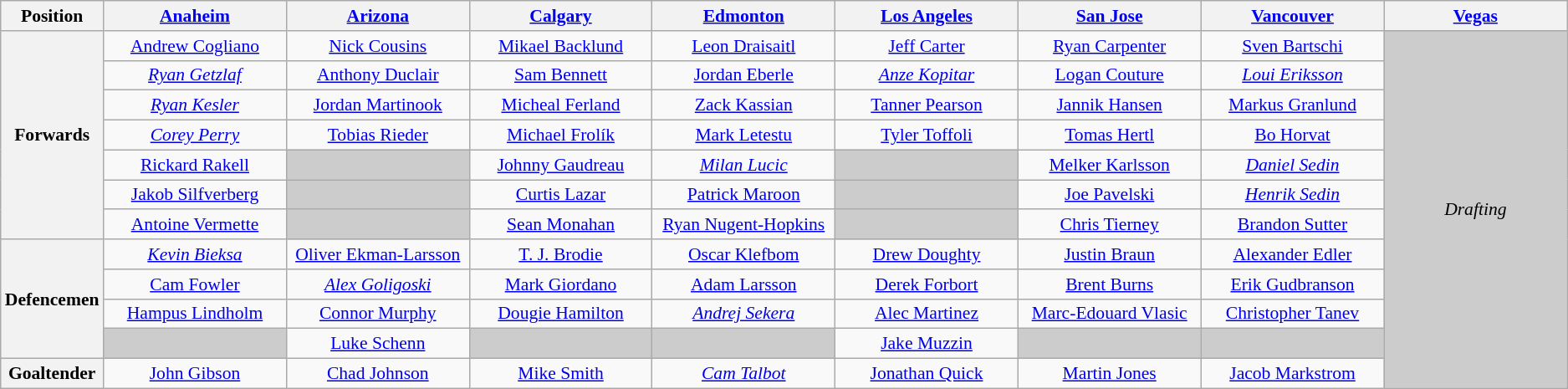<table class="wikitable" style="font-size:90%;text-align:center">
<tr>
<th scope=col>Position</th>
<th scope=col width="140"><a href='#'>Anaheim</a></th>
<th scope=col width="140"><a href='#'>Arizona</a></th>
<th scope=col width="140"><a href='#'>Calgary</a></th>
<th scope=col width="140"><a href='#'>Edmonton</a></th>
<th scope=col width="140"><a href='#'>Los Angeles</a></th>
<th scope=col width="140"><a href='#'>San Jose</a></th>
<th scope=col width="140"><a href='#'>Vancouver</a></th>
<th scope=col width="140"><a href='#'>Vegas</a></th>
</tr>
<tr>
<th scope="row" rowspan="7">Forwards</th>
<td><a href='#'>Andrew Cogliano</a></td>
<td><a href='#'>Nick Cousins</a></td>
<td><a href='#'>Mikael Backlund</a></td>
<td><a href='#'>Leon Draisaitl</a></td>
<td><a href='#'>Jeff Carter</a></td>
<td><a href='#'>Ryan Carpenter</a></td>
<td><a href='#'>Sven Bartschi</a></td>
<td style="background-color:#CCCCCC" rowspan="12"><em>Drafting</em></td>
</tr>
<tr>
<td><em><a href='#'>Ryan Getzlaf</a></em></td>
<td><a href='#'>Anthony Duclair</a></td>
<td><a href='#'>Sam Bennett</a></td>
<td><a href='#'>Jordan Eberle</a></td>
<td><em><a href='#'>Anze Kopitar</a></em></td>
<td><a href='#'>Logan Couture</a></td>
<td><em><a href='#'>Loui Eriksson</a></em></td>
</tr>
<tr>
<td><em><a href='#'>Ryan Kesler</a></em></td>
<td><a href='#'>Jordan Martinook</a></td>
<td><a href='#'>Micheal Ferland</a></td>
<td><a href='#'>Zack Kassian</a></td>
<td><a href='#'>Tanner Pearson</a></td>
<td><a href='#'>Jannik Hansen</a></td>
<td><a href='#'>Markus Granlund</a></td>
</tr>
<tr>
<td><em><a href='#'>Corey Perry</a></em></td>
<td><a href='#'>Tobias Rieder</a></td>
<td><a href='#'>Michael Frolík</a></td>
<td><a href='#'>Mark Letestu</a></td>
<td><a href='#'>Tyler Toffoli</a></td>
<td><a href='#'>Tomas Hertl</a></td>
<td><a href='#'>Bo Horvat</a></td>
</tr>
<tr>
<td><a href='#'>Rickard Rakell</a></td>
<td style="background-color:#CCCCCC"></td>
<td><a href='#'>Johnny Gaudreau</a></td>
<td><em><a href='#'>Milan Lucic</a></em></td>
<td style="background-color:#CCCCCC"></td>
<td><a href='#'>Melker Karlsson</a></td>
<td><em><a href='#'>Daniel Sedin</a></em></td>
</tr>
<tr>
<td><a href='#'>Jakob Silfverberg</a></td>
<td style="background-color:#CCCCCC"></td>
<td><a href='#'>Curtis Lazar</a></td>
<td><a href='#'>Patrick Maroon</a></td>
<td style="background-color:#CCCCCC"></td>
<td><a href='#'>Joe Pavelski</a></td>
<td><em><a href='#'>Henrik Sedin</a></em></td>
</tr>
<tr>
<td><a href='#'>Antoine Vermette</a></td>
<td style="background-color:#CCCCCC"></td>
<td><a href='#'>Sean Monahan</a></td>
<td><a href='#'>Ryan Nugent-Hopkins</a></td>
<td style="background-color:#CCCCCC"></td>
<td><a href='#'>Chris Tierney</a></td>
<td><a href='#'>Brandon Sutter</a></td>
</tr>
<tr>
<th scope="row" rowspan="4">Defencemen</th>
<td><em><a href='#'>Kevin Bieksa</a></em></td>
<td><a href='#'>Oliver Ekman-Larsson</a></td>
<td><a href='#'>T. J. Brodie</a></td>
<td><a href='#'>Oscar Klefbom</a></td>
<td><a href='#'>Drew Doughty</a></td>
<td><a href='#'>Justin Braun</a></td>
<td><a href='#'>Alexander Edler</a></td>
</tr>
<tr>
<td><a href='#'>Cam Fowler</a></td>
<td><em><a href='#'>Alex Goligoski</a></em></td>
<td><a href='#'>Mark Giordano</a></td>
<td><a href='#'>Adam Larsson</a></td>
<td><a href='#'>Derek Forbort</a></td>
<td><a href='#'>Brent Burns</a></td>
<td><a href='#'>Erik Gudbranson</a></td>
</tr>
<tr>
<td><a href='#'>Hampus Lindholm</a></td>
<td><a href='#'>Connor Murphy</a></td>
<td><a href='#'>Dougie Hamilton</a></td>
<td><em><a href='#'>Andrej Sekera</a></em></td>
<td><a href='#'>Alec Martinez</a></td>
<td><a href='#'>Marc-Edouard Vlasic</a></td>
<td><a href='#'>Christopher Tanev</a></td>
</tr>
<tr>
<td style="background-color:#CCCCCC"></td>
<td><a href='#'>Luke Schenn</a></td>
<td style="background-color:#CCCCCC"></td>
<td style="background-color:#CCCCCC"></td>
<td><a href='#'>Jake Muzzin</a></td>
<td style="background-color:#CCCCCC"></td>
<td style="background-color:#CCCCCC"></td>
</tr>
<tr>
<th scope="row">Goaltender</th>
<td><a href='#'>John Gibson</a></td>
<td><a href='#'>Chad Johnson</a></td>
<td><a href='#'>Mike Smith</a></td>
<td><em><a href='#'>Cam Talbot</a></em></td>
<td><a href='#'>Jonathan Quick</a></td>
<td><a href='#'>Martin Jones</a></td>
<td><a href='#'>Jacob Markstrom</a></td>
</tr>
</table>
